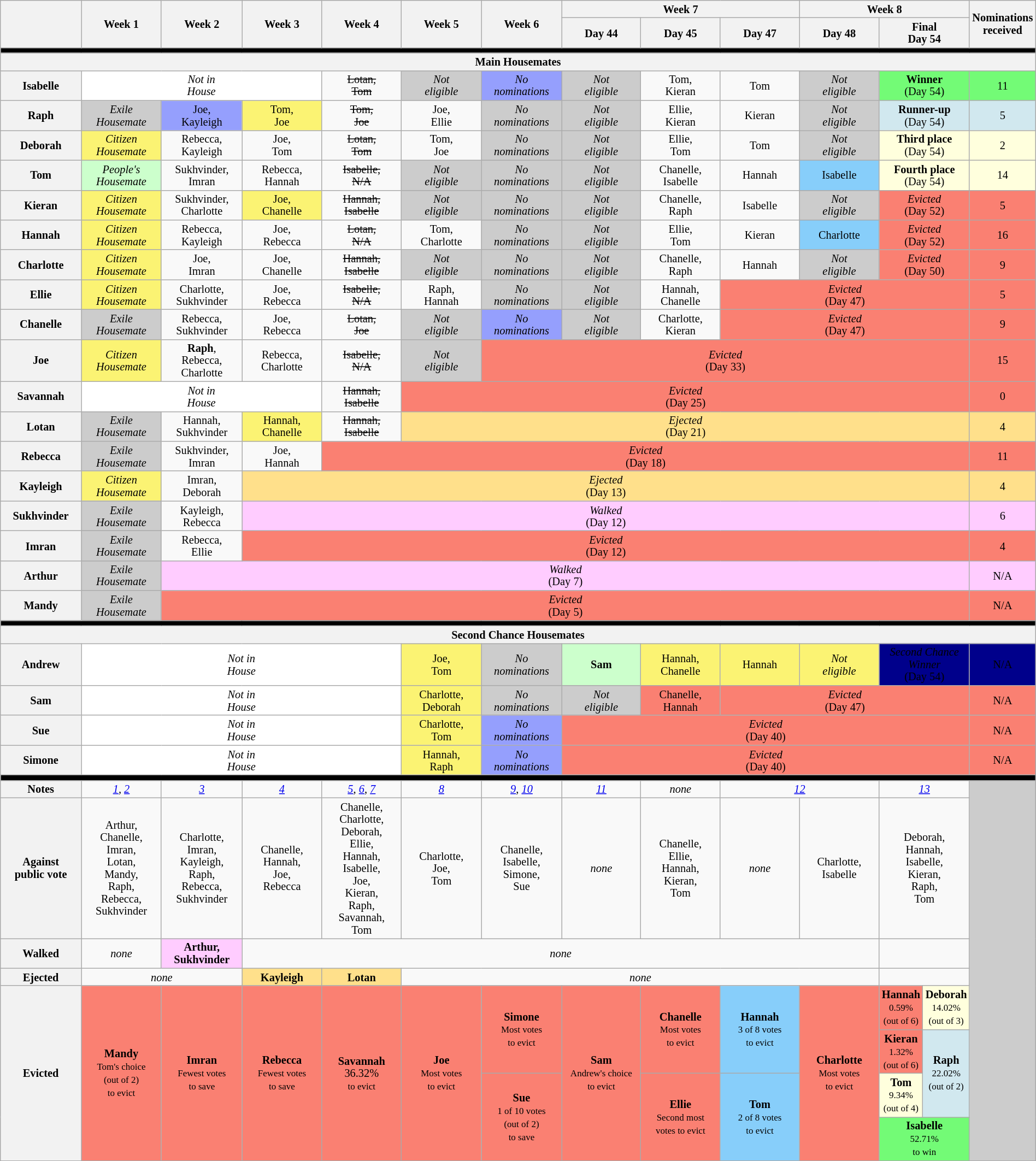<table class="wikitable" style="text-align:center; width:100%; font-size:85%; line-height:15px;">
<tr>
<th rowspan="2" style="width:8%"></th>
<th rowspan="2" style="width:8%">Week 1</th>
<th rowspan="2" style="width:8%">Week 2</th>
<th rowspan="2" style="width:8%">Week 3</th>
<th rowspan="2" style="width:8%">Week 4</th>
<th rowspan="2" style="width:8%">Week 5</th>
<th rowspan="2" style="width:8%">Week 6</th>
<th colspan="3" style="width:8%">Week 7</th>
<th colspan="3" style="width:8%">Week 8</th>
<th rowspan="2" style="width:1%">Nominations<br>received</th>
</tr>
<tr>
<th style="width:8%">Day 44</th>
<th style="width:8%">Day 45</th>
<th style="width:8%">Day 47</th>
<th style="width:8%">Day 48</th>
<th colspan="2" style="width:8%">Final<br>Day 54</th>
</tr>
<tr>
<th style="background:#000" colspan="15"></th>
</tr>
<tr>
<th style="text-align:center" colspan="14">Main Housemates</th>
</tr>
<tr>
<th>Isabelle</th>
<td style="background:#fff;" colspan=3><em>Not in<br>House</em></td>
<td><s>Lotan,<br>Tom</s></td>
<td style="background:#cccccc;"><em>Not<br>eligible</em></td>
<td style="background:#959ffd"><em>No<br>nominations</em></td>
<td style="background:#cccccc;"><em>Not<br>eligible</em></td>
<td>Tom,<br>Kieran</td>
<td>Tom</td>
<td style="background:#cccccc;"><em>Not<br>eligible</em></td>
<td colspan="2" style="background:#73FB76;"><strong>Winner</strong><br>(Day 54)</td>
<td style="background:#73FB76;">11</td>
</tr>
<tr>
<th>Raph</th>
<td style="background:#cccccc;"><em>Exile<br>Housemate</em></td>
<td style="background:#959ffd">Joe,<br>Kayleigh</td>
<td style="background:#fbf373;">Tom,<br>Joe</td>
<td><s>Tom,<br>Joe</s></td>
<td>Joe,<br>Ellie</td>
<td style="background:#cccccc;"><em>No<br>nominations</em></td>
<td style="background:#cccccc;"><em>Not<br>eligible</em></td>
<td>Ellie,<br>Kieran</td>
<td>Kieran</td>
<td style="background:#cccccc;"><em>Not<br>eligible</em></td>
<td colspan="2" style="background:#D1E8EF;"><strong>Runner-up</strong><br>(Day 54)</td>
<td style="background:#D1E8EF;">5</td>
</tr>
<tr>
<th>Deborah</th>
<td style="background:#fbf373;"><em>Citizen<br>Housemate</em></td>
<td>Rebecca,<br>Kayleigh</td>
<td>Joe,<br>Tom</td>
<td><s>Lotan,<br>Tom</s></td>
<td>Tom,<br>Joe</td>
<td style="background:#cccccc;"><em>No<br>nominations</em></td>
<td style="background:#cccccc;"><em>Not<br>eligible</em></td>
<td>Ellie,<br>Tom</td>
<td>Tom</td>
<td style="background:#cccccc;"><em>Not<br>eligible</em></td>
<td colspan="2" style="background:#ffffdd;"><strong>Third place</strong><br>(Day 54)</td>
<td style="background:#ffffdd;">2</td>
</tr>
<tr>
<th>Tom</th>
<td style="background:#cfc;"><em>People's<br>Housemate</em></td>
<td>Sukhvinder,<br>Imran</td>
<td>Rebecca,<br>Hannah</td>
<td><s>Isabelle,<br>N/A</s></td>
<td style="background:#cccccc;"><em>Not<br>eligible</em></td>
<td style="background:#cccccc;"><em>No<br>nominations</em></td>
<td style="background:#cccccc;"><em>Not<br>eligible</em></td>
<td>Chanelle,<br>Isabelle</td>
<td>Hannah</td>
<td style="background:#87CEFA">Isabelle</td>
<td colspan="2" style="background:#ffffdd;"><strong>Fourth place</strong><br>(Day 54)</td>
<td style="background:#ffffdd;">14</td>
</tr>
<tr>
<th>Kieran</th>
<td style="background:#fbf373;"><em>Citizen<br>Housemate</em></td>
<td>Sukhvinder, <br> Charlotte</td>
<td style="background:#fbf373;">Joe,<br>Chanelle</td>
<td><s>Hannah,<br>Isabelle</s></td>
<td style="background:#cccccc;"><em>Not<br>eligible</em></td>
<td style="background:#cccccc;"><em>No<br>nominations</em></td>
<td style="background:#cccccc;"><em>Not<br>eligible</em></td>
<td>Chanelle,<br>Raph</td>
<td>Isabelle</td>
<td style="background:#cccccc;"><em>Not<br>eligible</em></td>
<td colspan=2 style="background:salmon"><em>Evicted</em><br>(Day 52)</td>
<td style="background:salmon">5</td>
</tr>
<tr>
<th>Hannah</th>
<td style="background:#fbf373;"><em>Citizen<br>Housemate</em></td>
<td>Rebecca,<br>Kayleigh</td>
<td>Joe,<br>Rebecca</td>
<td><s>Lotan,<br>N/A</s></td>
<td>Tom,<br>Charlotte</td>
<td style="background:#cccccc;"><em>No<br>nominations</em></td>
<td style="background:#cccccc;"><em>Not<br>eligible</em></td>
<td>Ellie,<br>Tom</td>
<td>Kieran</td>
<td style="background:#87CEFA">Charlotte</td>
<td colspan=2 style="background:salmon"><em>Evicted</em><br>(Day 52)</td>
<td style="background:salmon">16</td>
</tr>
<tr>
<th>Charlotte</th>
<td style="background:#fbf373;"><em>Citizen<br>Housemate</em></td>
<td>Joe,<br>Imran</td>
<td>Joe,<br>Chanelle</td>
<td><s>Hannah,<br>Isabelle</s></td>
<td style="background:#cccccc;"><em>Not<br>eligible</em></td>
<td style="background:#cccccc;"><em>No<br>nominations</em></td>
<td style="background:#cccccc;"><em>Not<br>eligible</em></td>
<td>Chanelle,<br>Raph</td>
<td>Hannah</td>
<td style="background:#cccccc;"><em>Not<br>eligible</em></td>
<td colspan=2 style="background:salmon"><em>Evicted</em><br>(Day 50)</td>
<td style="background:salmon">9</td>
</tr>
<tr>
<th>Ellie</th>
<td style="background:#fbf373;"><em>Citizen<br>Housemate</em></td>
<td>Charlotte,<br>Sukhvinder</td>
<td>Joe,<br>Rebecca</td>
<td><s>Isabelle,<br>N/A</s></td>
<td>Raph,<br>Hannah</td>
<td style="background:#cccccc;"><em>No<br>nominations</em></td>
<td style="background:#cccccc;"><em>Not<br>eligible</em></td>
<td>Hannah,<br>Chanelle</td>
<td colspan=4 style="background:salmon"><em>Evicted</em><br>(Day 47)</td>
<td style="background:salmon">5</td>
</tr>
<tr>
<th>Chanelle</th>
<td style="background:#cccccc;"><em>Exile<br>Housemate</em></td>
<td>Rebecca,<br>Sukhvinder</td>
<td>Joe,<br>Rebecca</td>
<td><s>Lotan,<br>Joe</s></td>
<td style="background:#cccccc;"><em>Not<br>eligible</em></td>
<td style="background:#959ffd"><em>No<br>nominations</em></td>
<td style="background:#cccccc;"><em>Not<br>eligible</em></td>
<td>Charlotte,<br>Kieran</td>
<td colspan=4 style="background:salmon"><em>Evicted</em><br>(Day 47)</td>
<td style="background:salmon">9</td>
</tr>
<tr>
<th>Joe</th>
<td style="background:#fbf373;"><em>Citizen<br>Housemate</em></td>
<td><strong>Raph</strong>,<br>Rebecca,<br>Charlotte</td>
<td>Rebecca,<br>Charlotte</td>
<td><s>Isabelle,<br>N/A</s></td>
<td style="background:#cccccc;"><em>Not<br>eligible</em></td>
<td style="background:salmon" colspan="7"><em>Evicted</em><br>(Day 33)</td>
<td style="background:salmon">15</td>
</tr>
<tr>
<th>Savannah</th>
<td style="background:#fff;" colspan=3><em>Not in<br>House</em></td>
<td><s>Hannah,<br>Isabelle</s></td>
<td style="background:salmon" colspan="8"><em>Evicted</em><br>(Day 25)</td>
<td style="background:salmon">0</td>
</tr>
<tr>
<th>Lotan</th>
<td style="background:#cccccc;"><em>Exile<br>Housemate</em></td>
<td>Hannah,<br>Sukhvinder</td>
<td style="background:#fbf373;">Hannah,<br>Chanelle</td>
<td><s>Hannah,<br>Isabelle</s></td>
<td style="background:#ffe08b" colspan="8"><em>Ejected</em><br>(Day 21)</td>
<td style="background:#ffe08b">4</td>
</tr>
<tr>
<th>Rebecca</th>
<td style="background:#cccccc;"><em>Exile<br>Housemate</em></td>
<td>Sukhvinder,<br>Imran</td>
<td>Joe,<br>Hannah</td>
<td style="background:salmon" colspan="9"><em>Evicted</em><br>(Day 18)</td>
<td style="background:salmon">11</td>
</tr>
<tr>
<th>Kayleigh</th>
<td style="background:#fbf373;"><em>Citizen<br>Housemate</em></td>
<td>Imran,<br>Deborah</td>
<td style="background:#ffe08b" colspan="10"><em>Ejected</em><br>(Day 13)</td>
<td style="background:#ffe08b">4</td>
</tr>
<tr>
<th>Sukhvinder</th>
<td style="background:#cccccc;"><em>Exile<br>Housemate</em></td>
<td>Kayleigh,<br>Rebecca</td>
<td style="background:#FCF" colspan="10"><em>Walked</em><br>(Day 12)</td>
<td style="background:#FCF">6</td>
</tr>
<tr>
<th>Imran</th>
<td style="background:#cccccc;"><em>Exile<br>Housemate</em></td>
<td>Rebecca,<br>Ellie</td>
<td style="background:salmon" colspan="10"><em>Evicted</em><br>(Day 12)</td>
<td style="background:salmon">4</td>
</tr>
<tr>
<th>Arthur</th>
<td style="background:#cccccc;"><em>Exile<br>Housemate</em></td>
<td style="background:#FCF" colspan="11"><em>Walked</em><br>(Day 7)</td>
<td style="background:#FCF">N/A</td>
</tr>
<tr>
<th>Mandy</th>
<td style="background:#cccccc;"><em>Exile<br>Housemate</em></td>
<td style="background:salmon" colspan="11"><em>Evicted</em><br>(Day 5)</td>
<td style="background:salmon">N/A</td>
</tr>
<tr>
<th style="background:#000" colspan="15"></th>
</tr>
<tr>
<th style="text-align:center" colspan="14">Second Chance Housemates</th>
</tr>
<tr>
<th>Andrew</th>
<td style="background:#fff;" colspan=4><em>Not in<br>House</em></td>
<td style="background:#fbf373;">Joe,<br>Tom</td>
<td style="background:#cccccc;"><em>No<br>nominations</em></td>
<td style="background:#cfc"><strong>Sam</strong></td>
<td style="background:#fbf373;">Hannah,<br>Chanelle</td>
<td style="background:#fbf373;">Hannah</td>
<td style="background:#fbf373;"><em>Not<br>eligible</em></td>
<td style="background:darkblue" colspan="2"><span><em>Second Chance Winner</em><br>(Day 54)</span></td>
<td style="background:darkblue" color: white;><span>N/A</span></td>
</tr>
<tr>
<th>Sam</th>
<td style="background:#fff;" colspan=4><em>Not in<br>House</em></td>
<td style="background:#fbf373;">Charlotte,<br>Deborah</td>
<td style="background:#cccccc;"><em>No<br>nominations</em></td>
<td style="background:#cccccc;"><em>Not<br>eligible</em></td>
<td style="background:salmon">Chanelle,<br>Hannah</td>
<td colspan=4 style="background:salmon"><em>Evicted</em><br>(Day 47)</td>
<td style="background:salmon">N/A</td>
</tr>
<tr>
<th>Sue</th>
<td style="background:#fff;" colspan=4><em>Not in<br>House</em></td>
<td style="background:#fbf373;">Charlotte,<br>Tom</td>
<td style="background:#959ffd"><em>No<br>nominations</em></td>
<td style="background:salmon" colspan="6"><em>Evicted</em><br>(Day 40)</td>
<td style="background:salmon">N/A</td>
</tr>
<tr>
<th>Simone</th>
<td style="background:#fff;" colspan=4><em>Not in<br>House</em></td>
<td style="background:#fbf373;">Hannah,<br>Raph</td>
<td style="background:#959ffd"><em>No<br>nominations</em></td>
<td style="background:salmon" colspan="6"><em>Evicted</em><br>(Day 40)</td>
<td style="background:salmon">N/A</td>
</tr>
<tr>
<th style="background:#000" colspan="15"></th>
</tr>
<tr>
<th>Notes</th>
<td><em><a href='#'>1</a>, <a href='#'>2</a></em></td>
<td><em><a href='#'>3</a></em></td>
<td><em><a href='#'>4</a></em></td>
<td><em><a href='#'>5</a></em>, <em><a href='#'>6</a></em>, <em><a href='#'>7</a></em></td>
<td><em><a href='#'>8</a></em></td>
<td><em><a href='#'>9</a></em>, <em><a href='#'>10</a></em></td>
<td><em><a href='#'>11</a></em></td>
<td><em>none</em></td>
<td colspan=2><em><a href='#'>12</a></em></td>
<td colspan="2"><em><a href='#'>13</a></em></td>
<td style="background:#cccccc;" rowspan="10"></td>
</tr>
<tr>
<th>Against<br>public vote</th>
<td>Arthur,<br>Chanelle,<br>Imran,<br>Lotan,<br>Mandy,<br>Raph,<br>Rebecca,<br>Sukhvinder</td>
<td>Charlotte,<br>Imran,<br>Kayleigh,<br>Raph,<br>Rebecca,<br>Sukhvinder</td>
<td>Chanelle,<br>Hannah,<br>Joe,<br>Rebecca</td>
<td>Chanelle,<br>Charlotte,<br>Deborah,<br>Ellie,<br>Hannah,<br>Isabelle,<br>Joe,<br>Kieran,<br>Raph,<br>Savannah,<br>Tom</td>
<td>Charlotte,<br>Joe,<br>Tom</td>
<td>Chanelle,<br>Isabelle,<br>Simone,<br>Sue</td>
<td><em>none</em></td>
<td>Chanelle,<br>Ellie,<br>Hannah,<br>Kieran,<br>Tom</td>
<td><em>none</em></td>
<td>Charlotte,<br>Isabelle</td>
<td colspan="2">Deborah,<br>Hannah,<br>Isabelle,<br>Kieran,<br>Raph,<br>Tom</td>
</tr>
<tr>
<th>Walked</th>
<td><em>none</em></td>
<td style="background:#FCF"><strong>Arthur,<br>Sukhvinder</strong></td>
<td colspan="8"><em>none</em></td>
<td colspan="2"></td>
</tr>
<tr>
<th>Ejected</th>
<td colspan="2"><em>none</em></td>
<td style="background:#FFE08B"><strong>Kayleigh</strong></td>
<td style="background:#FFE08B"><strong>Lotan</strong></td>
<td colspan="6"><em>none</em></td>
<td colspan="2"></td>
</tr>
<tr>
<th rowspan="5">Evicted</th>
<td style="background:#FA8072" rowspan="5"><strong>Mandy</strong><br><small>Tom's choice<br>(out of 2)<br>to evict</small></td>
<td style="background:#FA8072" rowspan="5"><strong>Imran</strong><br><small>Fewest votes<br>to save</small></td>
<td style="background:#FA8072" rowspan="5"><strong>Rebecca</strong><br><small>Fewest votes<br>to save</small></td>
<td style="background:#FA8072" rowspan="5"><strong>Savannah</strong><br>36.32%<br><small>to evict</small></td>
<td style="background:#FA8072" rowspan="5"><strong>Joe</strong><br><small>Most votes <br>to evict</small></td>
<td style="background:#FA8072" rowspan="3"><strong>Simone</strong><br><small>Most votes <br>to evict</small></td>
<td style="background:#FA8072" rowspan="5"><strong>Sam</strong><br><small>Andrew's choice<br>to evict</small></td>
<td style="background:#FA8072" rowspan="3"><strong>Chanelle</strong><br><small>Most votes<br>to evict</small></td>
<td style="background:#87CEFA" rowspan="3"><strong>Hannah</strong><br><small>3 of 8 votes<br>to evict</small></td>
<td style="background:#FA8072" rowspan="5"><strong>Charlotte</strong><br><small>Most votes<br>to evict</small></td>
<td style="background:salmon;"><strong>Hannah</strong><br><small>0.59%<br>(out of 6)</small></td>
<td style="background:#ffffdd;" rowspan=2><strong>Deborah</strong><br><small>14.02%<br>(out of 3)</small></td>
</tr>
<tr>
<td style="background:salmon;" rowspan=2><strong>Kieran</strong><br><small>1.32%<br>(out of 6)</small></td>
</tr>
<tr>
<td rowspan="2" style="background:#D1E8EF;"><strong>Raph</strong><br><small>22.02%<br>(out of 2)</small></td>
</tr>
<tr>
<td style="background:#FA8072" rowspan="2"><strong>Sue</strong><br><small>1 of 10 votes<br>(out of 2)<br>to save</small></td>
<td style="background:#FA8072" rowspan="2"><strong>Ellie</strong><br><small>Second most<br>votes to evict</small></td>
<td style="background:#87CEFA" rowspan="2"><strong>Tom</strong><br><small>2 of 8 votes<br>to evict</small></td>
<td style="background:#ffffdd;"><strong>Tom</strong><br><small>9.34%<br>(out of 4)</small></td>
</tr>
<tr>
<td colspan="2" style="background:#73FB76;"><strong>Isabelle</strong><br><small>52.71%<br>to win</small></td>
</tr>
<tr>
</tr>
</table>
